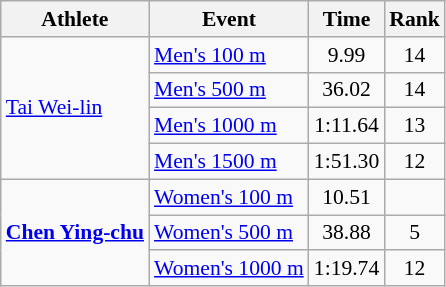<table class="wikitable" style="font-size:90%">
<tr>
<th>Athlete</th>
<th>Event</th>
<th>Time</th>
<th>Rank</th>
</tr>
<tr align=center>
<td align=left rowspan=4><a href='#'>Tai Wei-lin</a></td>
<td align=left><a href='#'>Men's 100 m</a></td>
<td>9.99</td>
<td>14</td>
</tr>
<tr align=center>
<td align=left><a href='#'>Men's 500 m</a></td>
<td>36.02</td>
<td>14</td>
</tr>
<tr align=center>
<td align=left><a href='#'>Men's 1000 m</a></td>
<td>1:11.64</td>
<td>13</td>
</tr>
<tr align=center>
<td align=left><a href='#'>Men's 1500 m</a></td>
<td>1:51.30</td>
<td>12</td>
</tr>
<tr align=center>
<td align=left rowspan=3><strong><a href='#'>Chen Ying-chu</a></strong></td>
<td align=left><a href='#'>Women's 100 m</a></td>
<td>10.51</td>
<td></td>
</tr>
<tr align=center>
<td align=left><a href='#'>Women's 500 m</a></td>
<td>38.88</td>
<td>5</td>
</tr>
<tr align=center>
<td align=left><a href='#'>Women's 1000 m</a></td>
<td>1:19.74</td>
<td>12</td>
</tr>
</table>
